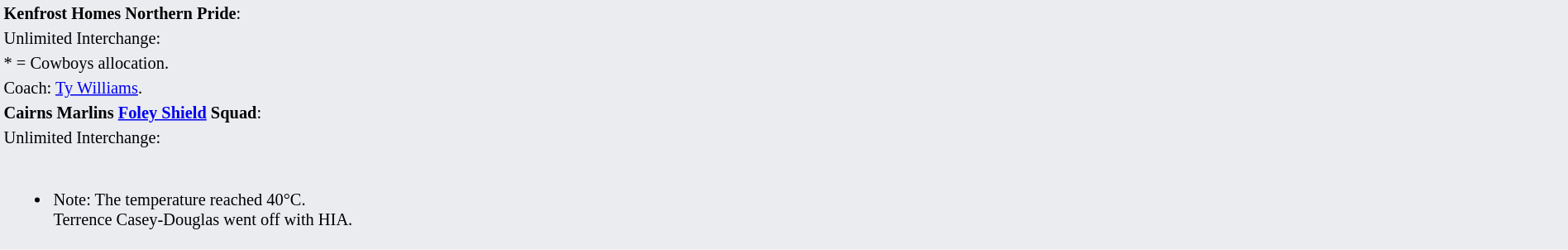<table style="background:#eaecf0; font-size:85%; width:100%;">
<tr>
<td><strong>Kenfrost Homes Northern Pride</strong>:             </td>
</tr>
<tr>
<td>Unlimited Interchange:         </td>
</tr>
<tr>
<td>* = Cowboys allocation.</td>
</tr>
<tr>
<td>Coach: <a href='#'>Ty Williams</a>.</td>
</tr>
<tr>
<td><strong>Cairns Marlins <a href='#'>Foley Shield</a> Squad</strong>:             </td>
</tr>
<tr>
<td>Unlimited Interchange:    </td>
</tr>
<tr>
<td><br><ul><li>Note: The temperature reached 40°C.<br>Terrence Casey-Douglas went off with HIA.</li></ul></td>
</tr>
</table>
